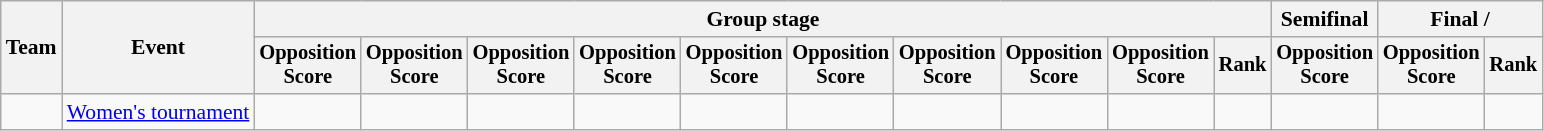<table class=wikitable style=font-size:90%;text-align:center>
<tr>
<th rowspan=2>Team</th>
<th rowspan=2>Event</th>
<th colspan=10>Group stage</th>
<th>Semifinal</th>
<th colspan=2>Final / </th>
</tr>
<tr style="font-size:95%">
<th>Opposition<br>Score</th>
<th>Opposition<br>Score</th>
<th>Opposition<br>Score</th>
<th>Opposition<br>Score</th>
<th>Opposition<br>Score</th>
<th>Opposition<br>Score</th>
<th>Opposition<br>Score</th>
<th>Opposition<br>Score</th>
<th>Opposition<br>Score</th>
<th>Rank</th>
<th>Opposition<br>Score</th>
<th>Opposition<br>Score</th>
<th>Rank</th>
</tr>
<tr>
<td align=left></td>
<td align=left><a href='#'>Women's tournament</a></td>
<td></td>
<td></td>
<td></td>
<td></td>
<td></td>
<td></td>
<td></td>
<td></td>
<td></td>
<td></td>
<td></td>
<td></td>
<td></td>
</tr>
</table>
